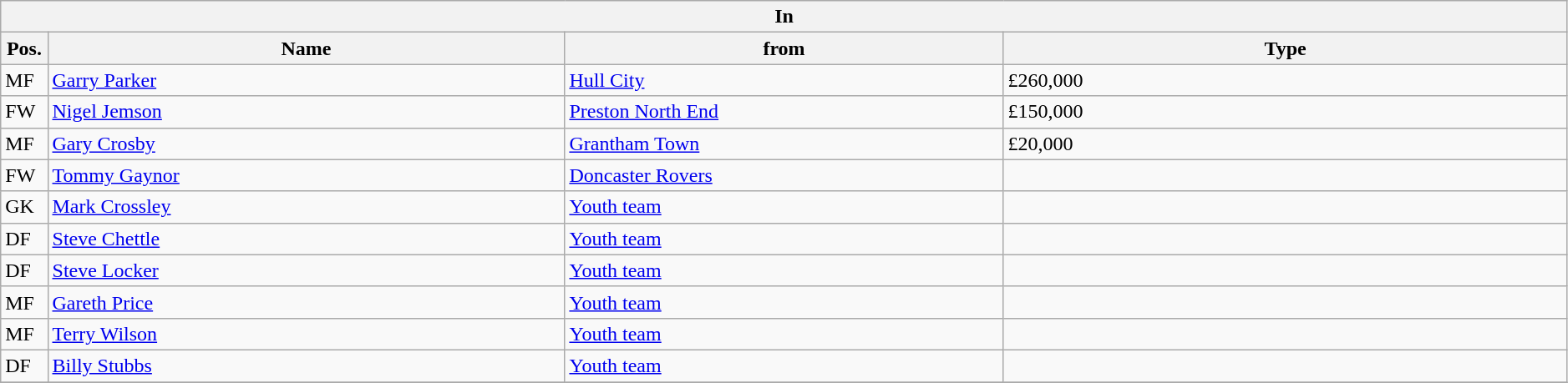<table class="wikitable" style="font-size:100%;width:99%;">
<tr>
<th colspan="4">In</th>
</tr>
<tr>
<th width=3%>Pos.</th>
<th width=33%>Name</th>
<th width=28%>from</th>
<th width=36%>Type</th>
</tr>
<tr>
<td>MF</td>
<td><a href='#'>Garry Parker</a></td>
<td><a href='#'>Hull City</a></td>
<td>£260,000</td>
</tr>
<tr>
<td>FW</td>
<td><a href='#'>Nigel Jemson</a></td>
<td><a href='#'>Preston North End</a></td>
<td>£150,000</td>
</tr>
<tr>
<td>MF</td>
<td><a href='#'>Gary Crosby</a></td>
<td><a href='#'>Grantham Town</a></td>
<td>£20,000</td>
</tr>
<tr>
<td>FW</td>
<td><a href='#'>Tommy Gaynor</a></td>
<td><a href='#'>Doncaster Rovers</a></td>
<td></td>
</tr>
<tr>
<td>GK</td>
<td><a href='#'>Mark Crossley</a></td>
<td><a href='#'>Youth team</a></td>
<td></td>
</tr>
<tr>
<td>DF</td>
<td><a href='#'>Steve Chettle</a></td>
<td><a href='#'>Youth team</a></td>
<td></td>
</tr>
<tr>
<td>DF</td>
<td><a href='#'>Steve Locker</a></td>
<td><a href='#'>Youth team</a></td>
<td></td>
</tr>
<tr>
<td>MF</td>
<td><a href='#'>Gareth Price</a></td>
<td><a href='#'>Youth team</a></td>
<td></td>
</tr>
<tr>
<td>MF</td>
<td><a href='#'>Terry Wilson</a></td>
<td><a href='#'>Youth team</a></td>
<td></td>
</tr>
<tr>
<td>DF</td>
<td><a href='#'>Billy Stubbs</a></td>
<td><a href='#'>Youth team</a></td>
<td></td>
</tr>
<tr>
</tr>
</table>
